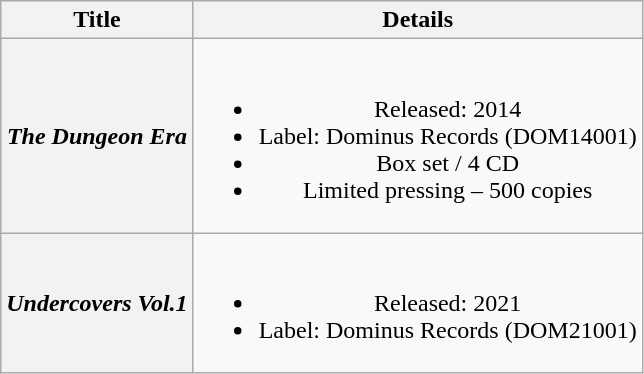<table class="wikitable plainrowheaders" style="text-align:center;">
<tr>
<th>Title</th>
<th>Details</th>
</tr>
<tr>
<th scope="row"><em>The Dungeon Era</em></th>
<td><br><ul><li>Released: 2014</li><li>Label: Dominus Records (DOM14001)</li><li>Box set / 4 CD</li><li>Limited pressing – 500 copies</li></ul></td>
</tr>
<tr>
<th scope="row"><em>Undercovers Vol.1</em></th>
<td><br><ul><li>Released: 2021</li><li>Label: Dominus Records (DOM21001)</li></ul></td>
</tr>
</table>
